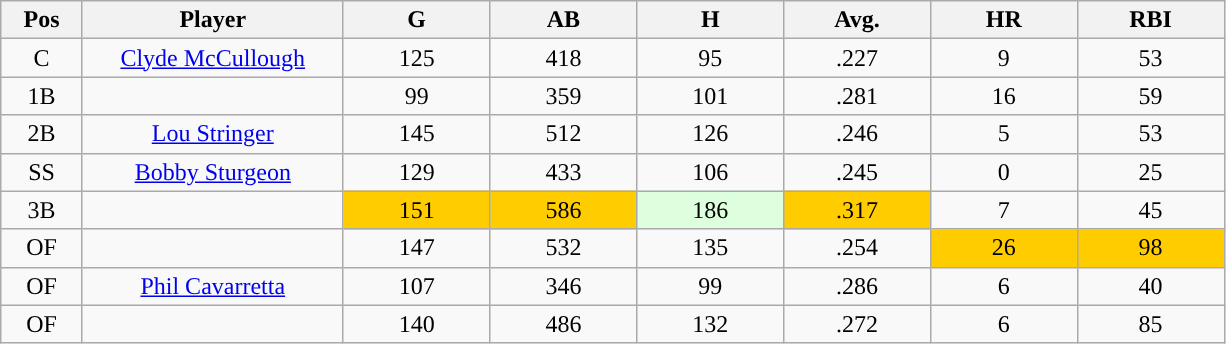<table class="wikitable sortable">
<tr>
<th bgcolor="#DDDDFF" width="5%">Pos</th>
<th bgcolor="#DDDDFF" width="16%">Player</th>
<th bgcolor="#DDDDFF" width="9%">G</th>
<th bgcolor="#DDDDFF" width="9%">AB</th>
<th bgcolor="#DDDDFF" width="9%">H</th>
<th bgcolor="#DDDDFF" width="9%">Avg.</th>
<th bgcolor="#DDDDFF" width="9%">HR</th>
<th bgcolor="#DDDDFF" width="9%">RBI</th>
</tr>
<tr align="center">
<td>C</td>
<td><a href='#'>Clyde McCullough</a></td>
<td>125</td>
<td>418</td>
<td>95</td>
<td>.227</td>
<td>9</td>
<td>53</td>
</tr>
<tr align="center">
<td>1B</td>
<td></td>
<td>99</td>
<td>359</td>
<td>101</td>
<td>.281</td>
<td>16</td>
<td>59</td>
</tr>
<tr align="center">
<td>2B</td>
<td><a href='#'>Lou Stringer</a></td>
<td>145</td>
<td>512</td>
<td>126</td>
<td>.246</td>
<td>5</td>
<td>53</td>
</tr>
<tr align="center">
<td>SS</td>
<td><a href='#'>Bobby Sturgeon</a></td>
<td>129</td>
<td>433</td>
<td>106</td>
<td>.245</td>
<td>0</td>
<td>25</td>
</tr>
<tr align="center">
<td>3B</td>
<td></td>
<td style="background:#fc0;">151</td>
<td style="background:#fc0;">586</td>
<td style="background:#DDFFDD;">186</td>
<td style="background:#fc0;">.317</td>
<td>7</td>
<td>45</td>
</tr>
<tr align="center">
<td>OF</td>
<td></td>
<td>147</td>
<td>532</td>
<td>135</td>
<td>.254</td>
<td style="background:#fc0;">26</td>
<td style="background:#fc0;">98</td>
</tr>
<tr align="center">
<td>OF</td>
<td><a href='#'>Phil Cavarretta</a></td>
<td>107</td>
<td>346</td>
<td>99</td>
<td>.286</td>
<td>6</td>
<td>40</td>
</tr>
<tr align="center">
<td>OF</td>
<td></td>
<td>140</td>
<td>486</td>
<td>132</td>
<td>.272</td>
<td>6</td>
<td>85</td>
</tr>
</table>
